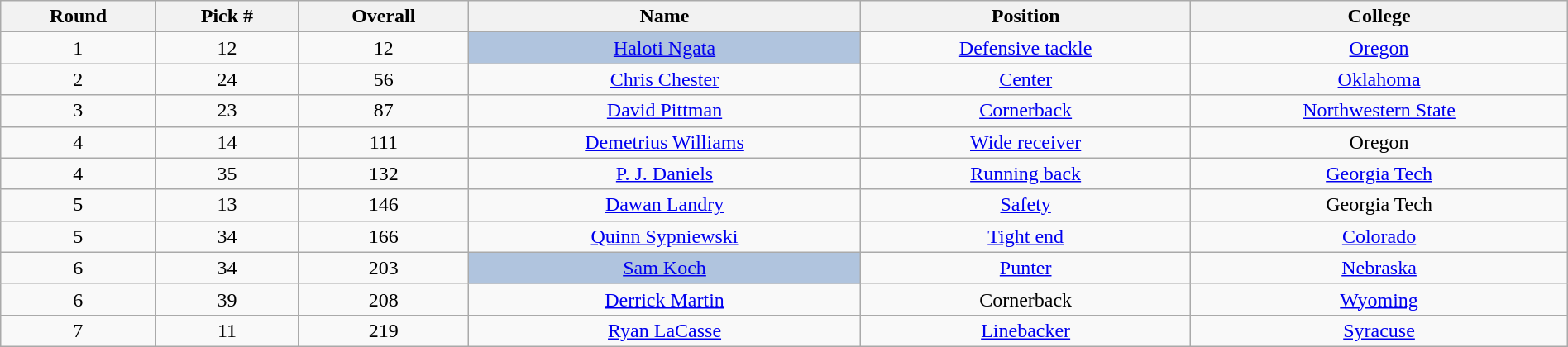<table class="wikitable sortable sortable" style="width: 100%; text-align:center">
<tr>
<th>Round</th>
<th>Pick #</th>
<th>Overall</th>
<th>Name</th>
<th>Position</th>
<th>College</th>
</tr>
<tr>
<td>1</td>
<td>12</td>
<td>12</td>
<td style="background:lightsteelblue;"><a href='#'>Haloti Ngata</a></td>
<td><a href='#'>Defensive tackle</a></td>
<td><a href='#'>Oregon</a></td>
</tr>
<tr>
<td>2</td>
<td>24</td>
<td>56</td>
<td><a href='#'>Chris Chester</a></td>
<td><a href='#'>Center</a></td>
<td><a href='#'>Oklahoma</a></td>
</tr>
<tr>
<td>3</td>
<td>23</td>
<td>87</td>
<td><a href='#'>David Pittman</a></td>
<td><a href='#'>Cornerback</a></td>
<td><a href='#'>Northwestern State</a></td>
</tr>
<tr>
<td>4</td>
<td>14</td>
<td>111</td>
<td><a href='#'>Demetrius Williams</a></td>
<td><a href='#'>Wide receiver</a></td>
<td>Oregon</td>
</tr>
<tr>
<td>4</td>
<td>35</td>
<td>132</td>
<td><a href='#'>P. J. Daniels</a></td>
<td><a href='#'>Running back</a></td>
<td><a href='#'>Georgia Tech</a></td>
</tr>
<tr>
<td>5</td>
<td>13</td>
<td>146</td>
<td><a href='#'>Dawan Landry</a></td>
<td><a href='#'>Safety</a></td>
<td>Georgia Tech</td>
</tr>
<tr>
<td>5</td>
<td>34</td>
<td>166</td>
<td><a href='#'>Quinn Sypniewski</a></td>
<td><a href='#'>Tight end</a></td>
<td><a href='#'>Colorado</a></td>
</tr>
<tr>
<td>6</td>
<td>34</td>
<td>203</td>
<td style="background:lightsteelblue;"><a href='#'>Sam Koch</a></td>
<td><a href='#'>Punter</a></td>
<td><a href='#'>Nebraska</a></td>
</tr>
<tr>
<td>6</td>
<td>39</td>
<td>208</td>
<td><a href='#'>Derrick Martin</a></td>
<td>Cornerback</td>
<td><a href='#'>Wyoming</a></td>
</tr>
<tr>
<td>7</td>
<td>11</td>
<td>219</td>
<td><a href='#'>Ryan LaCasse</a></td>
<td><a href='#'>Linebacker</a></td>
<td><a href='#'>Syracuse</a></td>
</tr>
</table>
